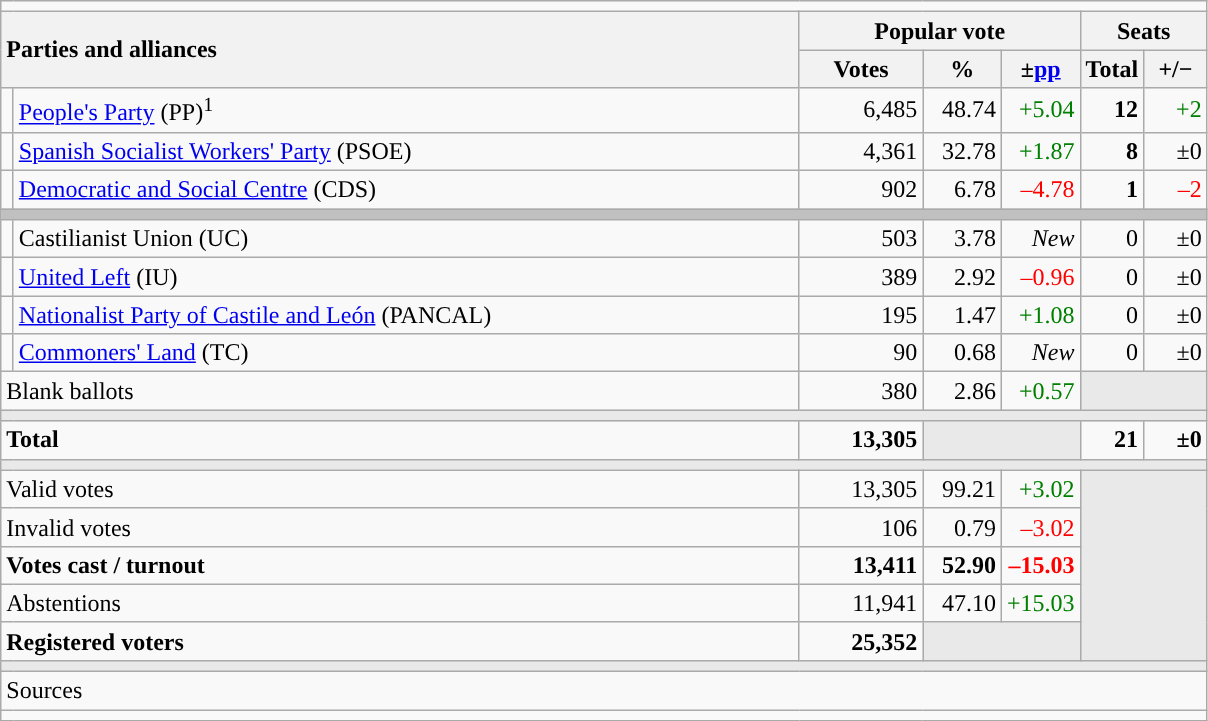<table class="wikitable" style="text-align:right;">
<tr>
<td colspan="7"></td>
</tr>
<tr>
<th style="text-align:left;" rowspan="2" colspan="2" width="525">Parties and alliances</th>
<th colspan="3">Popular vote</th>
<th colspan="2">Seats</th>
</tr>
<tr>
<th width="75">Votes</th>
<th width="45">%</th>
<th width="45">±<a href='#'>pp</a></th>
<th width="35">Total</th>
<th width="35">+/−</th>
</tr>
<tr>
<td width="1" style="color:inherit;background:"></td>
<td align="left"><a href='#'>People's Party</a> (PP)<sup>1</sup></td>
<td>6,485</td>
<td>48.74</td>
<td style="color:green;">+5.04</td>
<td><strong>12</strong></td>
<td style="color:green;">+2</td>
</tr>
<tr>
<td style="color:inherit;background:"></td>
<td align="left"><a href='#'>Spanish Socialist Workers' Party</a> (PSOE)</td>
<td>4,361</td>
<td>32.78</td>
<td style="color:green;">+1.87</td>
<td><strong>8</strong></td>
<td>±0</td>
</tr>
<tr>
<td style="color:inherit;background:"></td>
<td align="left"><a href='#'>Democratic and Social Centre</a> (CDS)</td>
<td>902</td>
<td>6.78</td>
<td style="color:red;">–4.78</td>
<td><strong>1</strong></td>
<td style="color:red;">–2</td>
</tr>
<tr>
<td colspan="7" bgcolor="#C0C0C0"></td>
</tr>
<tr>
<td style="color:inherit;background:"></td>
<td align="left">Castilianist Union (UC)</td>
<td>503</td>
<td>3.78</td>
<td><em>New</em></td>
<td>0</td>
<td>±0</td>
</tr>
<tr>
<td style="color:inherit;background:"></td>
<td align="left"><a href='#'>United Left</a> (IU)</td>
<td>389</td>
<td>2.92</td>
<td style="color:red;">–0.96</td>
<td>0</td>
<td>±0</td>
</tr>
<tr>
<td style="color:inherit;background:"></td>
<td align="left"><a href='#'>Nationalist Party of Castile and León</a> (PANCAL)</td>
<td>195</td>
<td>1.47</td>
<td style="color:green;">+1.08</td>
<td>0</td>
<td>±0</td>
</tr>
<tr>
<td style="color:inherit;background:"></td>
<td align="left"><a href='#'>Commoners' Land</a> (TC)</td>
<td>90</td>
<td>0.68</td>
<td><em>New</em></td>
<td>0</td>
<td>±0</td>
</tr>
<tr>
<td align="left" colspan="2">Blank ballots</td>
<td>380</td>
<td>2.86</td>
<td style="color:green;">+0.57</td>
<td bgcolor="#E9E9E9" colspan="2"></td>
</tr>
<tr>
<td colspan="7" bgcolor="#E9E9E9"></td>
</tr>
<tr style="font-weight:bold;">
<td align="left" colspan="2">Total</td>
<td>13,305</td>
<td bgcolor="#E9E9E9" colspan="2"></td>
<td>21</td>
<td>±0</td>
</tr>
<tr>
<td colspan="7" bgcolor="#E9E9E9"></td>
</tr>
<tr>
<td align="left" colspan="2">Valid votes</td>
<td>13,305</td>
<td>99.21</td>
<td style="color:green;">+3.02</td>
<td bgcolor="#E9E9E9" colspan="2" rowspan="5"></td>
</tr>
<tr>
<td align="left" colspan="2">Invalid votes</td>
<td>106</td>
<td>0.79</td>
<td style="color:red;">–3.02</td>
</tr>
<tr style="font-weight:bold;">
<td align="left" colspan="2">Votes cast / turnout</td>
<td>13,411</td>
<td>52.90</td>
<td style="color:red;">–15.03</td>
</tr>
<tr>
<td align="left" colspan="2">Abstentions</td>
<td>11,941</td>
<td>47.10</td>
<td style="color:green;">+15.03</td>
</tr>
<tr style="font-weight:bold;">
<td align="left" colspan="2">Registered voters</td>
<td>25,352</td>
<td bgcolor="#E9E9E9" colspan="2"></td>
</tr>
<tr>
<td colspan="7" bgcolor="#E9E9E9"></td>
</tr>
<tr>
<td align="left" colspan="7">Sources</td>
</tr>
<tr>
<td colspan="7" style="text-align:left; max-width:790px;"></td>
</tr>
</table>
